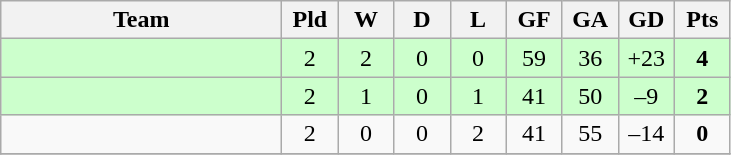<table class="wikitable" style="text-align: center;">
<tr>
<th width="180">Team</th>
<th width="30">Pld</th>
<th width="30">W</th>
<th width="30">D</th>
<th width="30">L</th>
<th width="30">GF</th>
<th width="30">GA</th>
<th width="30">GD</th>
<th width="30">Pts</th>
</tr>
<tr bgcolor=#CCFFCC>
<td align="left"></td>
<td>2</td>
<td>2</td>
<td>0</td>
<td>0</td>
<td>59</td>
<td>36</td>
<td>+23</td>
<td><strong>4</strong></td>
</tr>
<tr bgcolor=#CCFFCC>
<td align="left"></td>
<td>2</td>
<td>1</td>
<td>0</td>
<td>1</td>
<td>41</td>
<td>50</td>
<td>–9</td>
<td><strong>2</strong></td>
</tr>
<tr>
<td align="left"></td>
<td>2</td>
<td>0</td>
<td>0</td>
<td>2</td>
<td>41</td>
<td>55</td>
<td>–14</td>
<td><strong>0</strong></td>
</tr>
<tr>
</tr>
</table>
